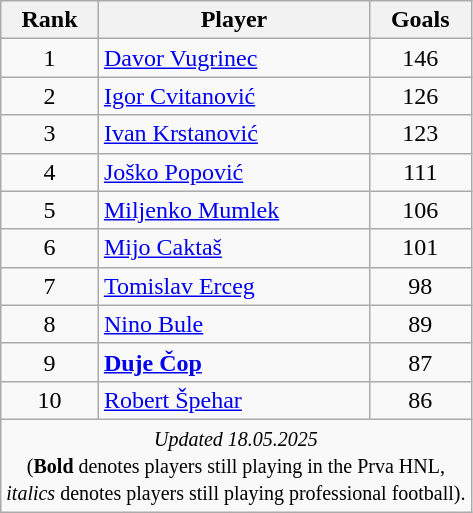<table class="wikitable" style="text-align:center">
<tr>
<th>Rank</th>
<th>Player</th>
<th>Goals</th>
</tr>
<tr>
<td>1</td>
<td style="text-align:left;"> <a href='#'>Davor Vugrinec</a></td>
<td>146</td>
</tr>
<tr>
<td>2</td>
<td style="text-align:left;"> <a href='#'>Igor Cvitanović</a></td>
<td>126</td>
</tr>
<tr>
<td>3</td>
<td style="text-align:left;"> <a href='#'>Ivan Krstanović</a></td>
<td>123</td>
</tr>
<tr>
<td>4</td>
<td style="text-align:left;"> <a href='#'>Joško Popović</a></td>
<td>111</td>
</tr>
<tr>
<td>5</td>
<td style="text-align:left;"> <a href='#'>Miljenko Mumlek</a></td>
<td>106</td>
</tr>
<tr>
<td>6</td>
<td style="text-align:left;"> <a href='#'>Mijo Caktaš</a></td>
<td>101</td>
</tr>
<tr>
<td>7</td>
<td style="text-align:left;"> <a href='#'>Tomislav Erceg</a></td>
<td>98</td>
</tr>
<tr>
<td>8</td>
<td style="text-align:left;"> <a href='#'>Nino Bule</a></td>
<td>89</td>
</tr>
<tr>
<td>9</td>
<td style="text-align:left;"><strong> <a href='#'>Duje Čop</a></strong></td>
<td>87</td>
</tr>
<tr>
<td>10</td>
<td style="text-align:left;"> <a href='#'>Robert Špehar</a></td>
<td>86</td>
</tr>
<tr>
<td colspan="3"><small><em>Updated 18.05.2025</em><br>(<strong>Bold</strong> denotes players still playing in the Prva HNL,<br><em>italics</em> denotes players still playing professional football).</small></td>
</tr>
</table>
